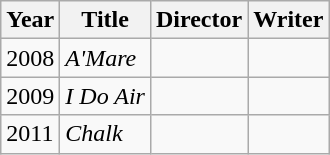<table class="wikitable">
<tr>
<th>Year</th>
<th>Title</th>
<th>Director</th>
<th>Writer</th>
</tr>
<tr>
<td>2008</td>
<td><em>A'Mare</em></td>
<td></td>
<td></td>
</tr>
<tr>
<td>2009</td>
<td><em>I Do Air</em></td>
<td></td>
<td></td>
</tr>
<tr>
<td>2011</td>
<td><em>Chalk</em></td>
<td></td>
<td></td>
</tr>
</table>
